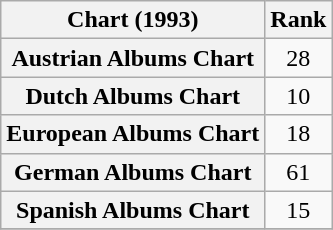<table class="wikitable plainrowheaders sortable" style="text-align:center;" border="1">
<tr>
<th scope="col">Chart (1993)</th>
<th scope="col">Rank</th>
</tr>
<tr>
<th scope="row">Austrian Albums Chart</th>
<td>28</td>
</tr>
<tr>
<th scope="row">Dutch Albums Chart</th>
<td>10</td>
</tr>
<tr>
<th scope="row">European Albums Chart</th>
<td>18</td>
</tr>
<tr>
<th scope="row">German Albums Chart</th>
<td>61</td>
</tr>
<tr>
<th scope="row">Spanish Albums Chart</th>
<td>15</td>
</tr>
<tr>
</tr>
</table>
